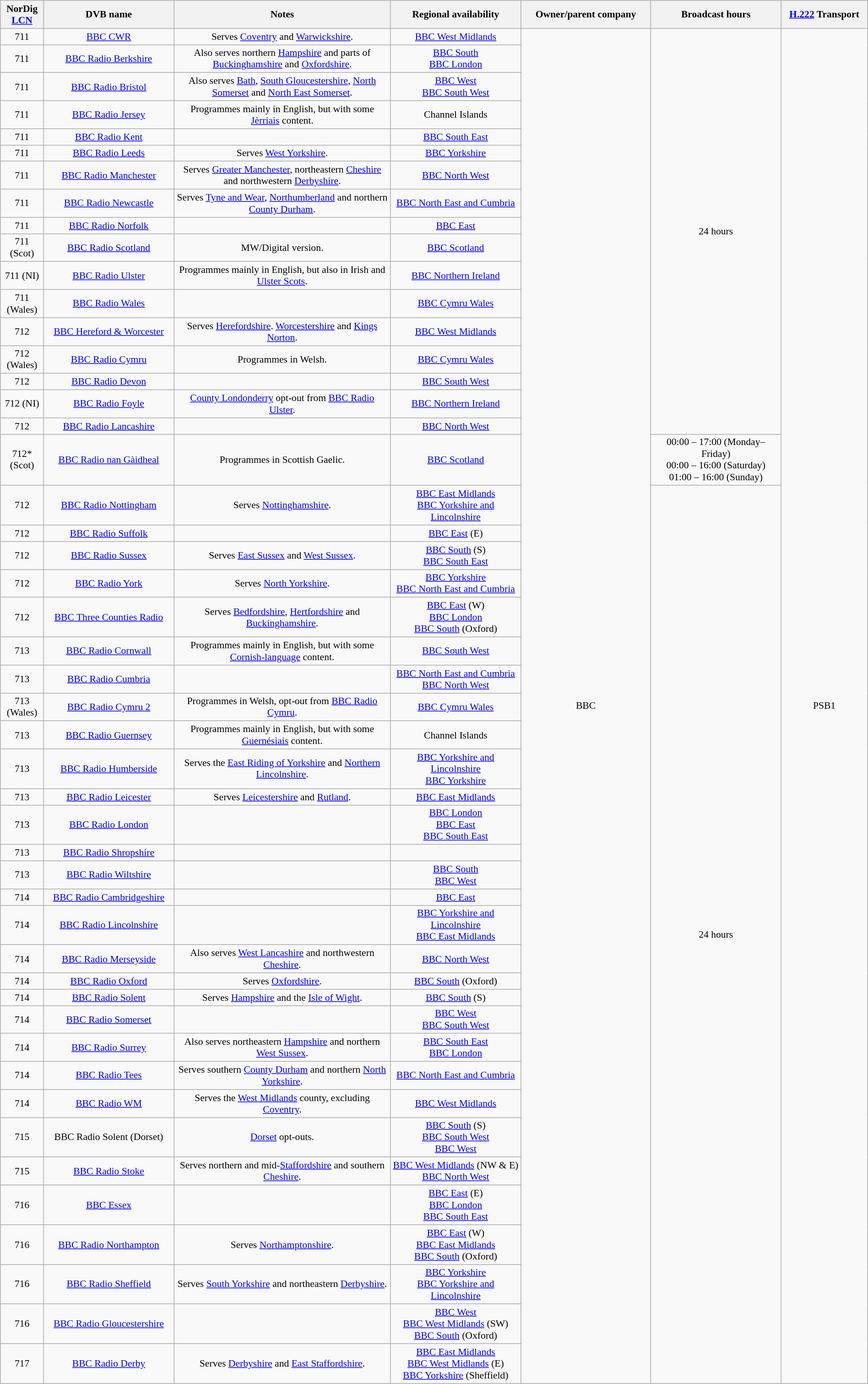<table class="wikitable sortable" style="font-size:90%; text-align:center; width:100%;">
<tr>
<th style="width:5%;">NorDig <a href='#'>LCN</a></th>
<th style="width:15%;">DVB name</th>
<th style="width:25%;">Notes</th>
<th style="width:15%;">Regional availability</th>
<th style="width:15%;">Owner/parent company</th>
<th style="width:15%;">Broadcast hours</th>
<th style="width:10%;"><a href='#'>H.222</a> Transport</th>
</tr>
<tr>
<td>711</td>
<td><a href='#'>BBC CWR</a></td>
<td>Serves <a href='#'>Coventry</a> and <a href='#'>Warwickshire</a>.</td>
<td><a href='#'>BBC West Midlands</a></td>
<td rowspan="48">BBC</td>
<td rowspan="17">24 hours</td>
<td rowspan="48">PSB1</td>
</tr>
<tr>
<td>711</td>
<td><a href='#'>BBC Radio Berkshire</a></td>
<td>Also serves northern <a href='#'>Hampshire</a> and parts of <a href='#'>Buckinghamshire</a> and <a href='#'>Oxfordshire</a>.</td>
<td><a href='#'>BBC South</a><br><a href='#'>BBC London</a></td>
</tr>
<tr>
<td>711</td>
<td><a href='#'>BBC Radio Bristol</a></td>
<td>Also serves <a href='#'>Bath</a>, <a href='#'>South Gloucestershire</a>, <a href='#'>North Somerset</a> and <a href='#'>North East Somerset</a>.</td>
<td><a href='#'>BBC West</a><br><a href='#'>BBC South West</a></td>
</tr>
<tr>
<td>711</td>
<td><a href='#'>BBC Radio Jersey</a></td>
<td>Programmes mainly in English, but with some <a href='#'>Jèrriais</a> content.</td>
<td>Channel Islands</td>
</tr>
<tr>
<td>711</td>
<td><a href='#'>BBC Radio Kent</a></td>
<td></td>
<td><a href='#'>BBC South East</a></td>
</tr>
<tr>
<td>711</td>
<td><a href='#'>BBC Radio Leeds</a></td>
<td>Serves <a href='#'>West Yorkshire</a>.</td>
<td><a href='#'>BBC Yorkshire</a></td>
</tr>
<tr>
<td>711</td>
<td><a href='#'>BBC Radio Manchester</a></td>
<td>Serves <a href='#'>Greater Manchester</a>, northeastern <a href='#'>Cheshire</a> and northwestern <a href='#'>Derbyshire</a>.</td>
<td><a href='#'>BBC North West</a></td>
</tr>
<tr>
<td>711</td>
<td><a href='#'>BBC Radio Newcastle</a></td>
<td>Serves <a href='#'>Tyne and Wear</a>, <a href='#'>Northumberland</a> and northern <a href='#'>County Durham</a>.</td>
<td><a href='#'>BBC North East and Cumbria</a></td>
</tr>
<tr>
<td>711</td>
<td><a href='#'>BBC Radio Norfolk</a></td>
<td></td>
<td><a href='#'>BBC East</a></td>
</tr>
<tr>
<td>711 (Scot)</td>
<td><a href='#'>BBC Radio Scotland</a></td>
<td>MW/Digital version.</td>
<td><a href='#'>BBC Scotland</a></td>
</tr>
<tr>
<td>711 (NI)</td>
<td><a href='#'>BBC Radio Ulster</a></td>
<td>Programmes mainly in English, but also in Irish and <a href='#'>Ulster Scots</a>.</td>
<td><a href='#'>BBC Northern Ireland</a></td>
</tr>
<tr>
<td>711 (Wales)</td>
<td><a href='#'>BBC Radio Wales</a></td>
<td></td>
<td><a href='#'>BBC Cymru Wales</a></td>
</tr>
<tr>
<td>712</td>
<td><a href='#'>BBC Hereford & Worcester</a></td>
<td>Serves <a href='#'>Herefordshire</a>. <a href='#'>Worcestershire</a> and <a href='#'>Kings Norton</a>.</td>
<td><a href='#'>BBC West Midlands</a></td>
</tr>
<tr>
<td>712 (Wales)</td>
<td><a href='#'>BBC Radio Cymru</a></td>
<td>Programmes in Welsh.</td>
<td><a href='#'>BBC Cymru Wales</a></td>
</tr>
<tr>
<td>712</td>
<td><a href='#'>BBC Radio Devon</a></td>
<td></td>
<td><a href='#'>BBC South West</a></td>
</tr>
<tr>
<td>712 (NI)</td>
<td><a href='#'>BBC Radio Foyle</a></td>
<td><a href='#'>County Londonderry</a> opt-out from <a href='#'>BBC Radio Ulster</a>.</td>
<td><a href='#'>BBC Northern Ireland</a></td>
</tr>
<tr>
<td>712</td>
<td><a href='#'>BBC Radio Lancashire</a></td>
<td></td>
<td><a href='#'>BBC North West</a></td>
</tr>
<tr>
<td>712* (Scot)</td>
<td><a href='#'>BBC Radio nan Gàidheal</a></td>
<td>Programmes in Scottish Gaelic.</td>
<td><a href='#'>BBC Scotland</a></td>
<td>00:00 – 17:00 (Monday–Friday)<br>00:00 – 16:00 (Saturday)<br>01:00 – 16:00 (Sunday)</td>
</tr>
<tr>
<td>712</td>
<td><a href='#'>BBC Radio Nottingham</a></td>
<td>Serves <a href='#'>Nottinghamshire</a>.</td>
<td><a href='#'>BBC East Midlands</a><br><a href='#'>BBC Yorkshire and Lincolnshire</a></td>
<td rowspan="30">24 hours</td>
</tr>
<tr>
<td>712</td>
<td><a href='#'>BBC Radio Suffolk</a></td>
<td></td>
<td><a href='#'>BBC East</a> (E)</td>
</tr>
<tr>
<td>712</td>
<td><a href='#'>BBC Radio Sussex</a></td>
<td>Serves <a href='#'>East Sussex</a> and <a href='#'>West Sussex</a>.</td>
<td><a href='#'>BBC South</a> (S)<br><a href='#'>BBC South East</a></td>
</tr>
<tr>
<td>712</td>
<td><a href='#'>BBC Radio York</a></td>
<td>Serves <a href='#'>North Yorkshire</a>.</td>
<td><a href='#'>BBC Yorkshire</a><br><a href='#'>BBC North East and Cumbria</a></td>
</tr>
<tr>
<td>712</td>
<td><a href='#'>BBC Three Counties Radio</a></td>
<td>Serves <a href='#'>Bedfordshire</a>, <a href='#'>Hertfordshire</a> and <a href='#'>Buckinghamshire</a>.</td>
<td><a href='#'>BBC East</a> (W)<br><a href='#'>BBC London</a><br><a href='#'>BBC South</a> (Oxford)</td>
</tr>
<tr>
<td>713</td>
<td><a href='#'>BBC Radio Cornwall</a></td>
<td>Programmes mainly in English, but with some <a href='#'>Cornish-language</a> content.</td>
<td><a href='#'>BBC South West</a></td>
</tr>
<tr>
<td>713</td>
<td><a href='#'>BBC Radio Cumbria</a></td>
<td></td>
<td><a href='#'>BBC North East and Cumbria</a><br><a href='#'>BBC North West</a></td>
</tr>
<tr>
<td>713 (Wales)</td>
<td><a href='#'>BBC Radio Cymru 2</a></td>
<td>Programmes in Welsh, opt-out from <a href='#'>BBC Radio Cymru</a>.</td>
<td><a href='#'>BBC Cymru Wales</a></td>
</tr>
<tr>
<td>713</td>
<td><a href='#'>BBC Radio Guernsey</a></td>
<td>Programmes mainly in English, but with some <a href='#'>Guernésiais</a> content.</td>
<td>Channel Islands</td>
</tr>
<tr>
<td>713</td>
<td><a href='#'>BBC Radio Humberside</a></td>
<td>Serves the <a href='#'>East Riding of Yorkshire</a> and <a href='#'>Northern Lincolnshire</a>.</td>
<td><a href='#'>BBC Yorkshire and Lincolnshire</a><br><a href='#'>BBC Yorkshire</a></td>
</tr>
<tr>
<td>713</td>
<td><a href='#'>BBC Radio Leicester</a></td>
<td>Serves <a href='#'>Leicestershire</a> and <a href='#'>Rutland</a>.</td>
<td><a href='#'>BBC East Midlands</a></td>
</tr>
<tr>
<td>713</td>
<td><a href='#'>BBC Radio London</a></td>
<td></td>
<td><a href='#'>BBC London</a><br><a href='#'>BBC East</a><br><a href='#'>BBC South East</a></td>
</tr>
<tr>
<td>713</td>
<td><a href='#'>BBC Radio Shropshire</a></td>
<td></td>
<td></td>
</tr>
<tr>
<td>713</td>
<td><a href='#'>BBC Radio Wiltshire</a></td>
<td></td>
<td><a href='#'>BBC South</a><br><a href='#'>BBC West</a></td>
</tr>
<tr>
<td>714</td>
<td><a href='#'>BBC Radio Cambridgeshire</a></td>
<td></td>
<td><a href='#'>BBC East</a></td>
</tr>
<tr>
<td>714</td>
<td><a href='#'>BBC Radio Lincolnshire</a></td>
<td></td>
<td><a href='#'>BBC Yorkshire and Lincolnshire</a><br><a href='#'>BBC East Midlands</a></td>
</tr>
<tr>
<td>714</td>
<td><a href='#'>BBC Radio Merseyside</a></td>
<td>Also serves <a href='#'>West Lancashire</a> and northwestern <a href='#'>Cheshire</a>.</td>
<td><a href='#'>BBC North West</a></td>
</tr>
<tr>
<td>714</td>
<td><a href='#'>BBC Radio Oxford</a></td>
<td>Serves <a href='#'>Oxfordshire</a>.</td>
<td><a href='#'>BBC South</a> (Oxford)</td>
</tr>
<tr>
<td>714</td>
<td><a href='#'>BBC Radio Solent</a></td>
<td>Serves <a href='#'>Hampshire</a> and the <a href='#'>Isle of Wight</a>.</td>
<td><a href='#'>BBC South</a> (S)</td>
</tr>
<tr>
<td>714</td>
<td><a href='#'>BBC Radio Somerset</a></td>
<td></td>
<td><a href='#'>BBC West</a><br><a href='#'>BBC South West</a></td>
</tr>
<tr>
<td>714</td>
<td><a href='#'>BBC Radio Surrey</a></td>
<td>Also serves northeastern <a href='#'>Hampshire</a> and northern <a href='#'>West Sussex</a>.</td>
<td><a href='#'>BBC South East</a><br><a href='#'>BBC London</a></td>
</tr>
<tr>
<td>714</td>
<td><a href='#'>BBC Radio Tees</a></td>
<td>Serves southern <a href='#'>County Durham</a> and northern <a href='#'>North Yorkshire</a>.</td>
<td><a href='#'>BBC North East and Cumbria</a></td>
</tr>
<tr>
<td>714</td>
<td><a href='#'>BBC Radio WM</a></td>
<td>Serves the <a href='#'>West Midlands</a> county, excluding <a href='#'>Coventry</a>.</td>
<td><a href='#'>BBC West Midlands</a></td>
</tr>
<tr>
<td>715</td>
<td>BBC Radio Solent (Dorset)</td>
<td><a href='#'>Dorset</a> opt-outs.</td>
<td><a href='#'>BBC South</a> (S)<br><a href='#'>BBC South West</a><br><a href='#'>BBC West</a></td>
</tr>
<tr>
<td>715</td>
<td><a href='#'>BBC Radio Stoke</a></td>
<td>Serves northern and mid-<a href='#'>Staffordshire</a> and southern <a href='#'>Cheshire</a>.</td>
<td><a href='#'>BBC West Midlands</a> (NW & E)<br><a href='#'>BBC North West</a></td>
</tr>
<tr>
<td>716</td>
<td><a href='#'>BBC Essex</a></td>
<td></td>
<td><a href='#'>BBC East</a> (E)<br><a href='#'>BBC London</a><br><a href='#'>BBC South East</a></td>
</tr>
<tr>
<td>716</td>
<td><a href='#'>BBC Radio Northampton</a></td>
<td>Serves <a href='#'>Northamptonshire</a>.</td>
<td><a href='#'>BBC East</a> (W)<br><a href='#'>BBC East Midlands</a><br><a href='#'>BBC South</a> (Oxford)</td>
</tr>
<tr>
<td>716</td>
<td><a href='#'>BBC Radio Sheffield</a></td>
<td>Serves <a href='#'>South Yorkshire</a> and northeastern <a href='#'>Derbyshire</a>.</td>
<td><a href='#'>BBC Yorkshire</a><br><a href='#'>BBC Yorkshire and Lincolnshire</a></td>
</tr>
<tr>
<td>716</td>
<td><a href='#'>BBC Radio Gloucestershire</a></td>
<td></td>
<td><a href='#'>BBC West</a><br><a href='#'>BBC West Midlands</a> (SW)<br><a href='#'>BBC South</a> (Oxford)</td>
</tr>
<tr>
<td>717</td>
<td><a href='#'>BBC Radio Derby</a></td>
<td>Serves <a href='#'>Derbyshire</a> and <a href='#'>East Staffordshire</a>.</td>
<td><a href='#'>BBC East Midlands</a><br><a href='#'>BBC West Midlands</a> (E)<br><a href='#'>BBC Yorkshire</a> (Sheffield)</td>
</tr>
</table>
